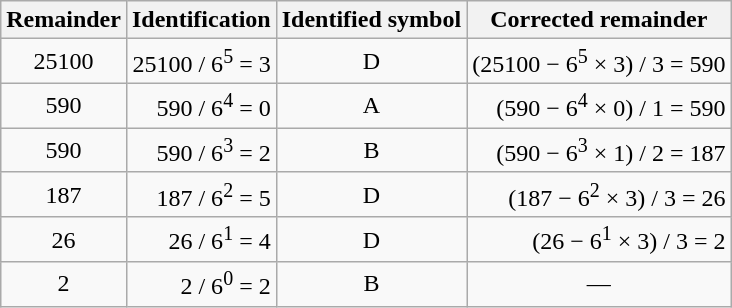<table class="wikitable" style="text-align:center;">
<tr>
<th>Remainder</th>
<th>Identification</th>
<th>Identified symbol</th>
<th>Corrected remainder</th>
</tr>
<tr>
<td>25100</td>
<td style="text-align:right;">25100 / 6<sup>5</sup> = 3</td>
<td>D</td>
<td style="text-align:right;">(25100 − 6<sup>5</sup> × 3) / 3 = 590</td>
</tr>
<tr>
<td>590</td>
<td style="text-align:right;">590 / 6<sup>4</sup> = 0</td>
<td>A</td>
<td style="text-align:right;">(590 − 6<sup>4</sup> × 0) / 1 = 590</td>
</tr>
<tr>
<td>590</td>
<td style="text-align:right;">590 / 6<sup>3</sup> = 2</td>
<td>B</td>
<td style="text-align:right;">(590 − 6<sup>3</sup> × 1) / 2 = 187</td>
</tr>
<tr>
<td>187</td>
<td style="text-align:right;">187 / 6<sup>2</sup> = 5</td>
<td>D</td>
<td style="text-align:right;">(187 − 6<sup>2</sup> × 3) / 3 = 26</td>
</tr>
<tr>
<td>26</td>
<td style="text-align:right;">26 / 6<sup>1</sup> = 4</td>
<td>D</td>
<td style="text-align:right;">(26 − 6<sup>1</sup> × 3) / 3 = 2</td>
</tr>
<tr>
<td>2</td>
<td style="text-align:right;">2 / 6<sup>0</sup> = 2</td>
<td>B</td>
<td>—</td>
</tr>
</table>
